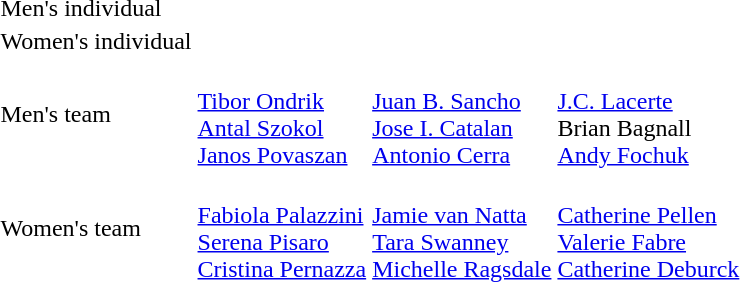<table>
<tr>
<td>Men's individual</td>
<td></td>
<td></td>
<td></td>
</tr>
<tr>
<td>Women's individual</td>
<td></td>
<td></td>
<td></td>
</tr>
<tr>
<td>Men's team</td>
<td> <br> <a href='#'>Tibor Ondrik</a> <br> <a href='#'>Antal Szokol</a> <br> <a href='#'>Janos Povaszan</a></td>
<td> <br> <a href='#'>Juan B. Sancho</a> <br> <a href='#'>Jose I. Catalan</a> <br> <a href='#'>Antonio Cerra</a></td>
<td> <br> <a href='#'>J.C. Lacerte</a> <br> Brian Bagnall <br> <a href='#'>Andy Fochuk</a></td>
</tr>
<tr>
<td>Women's team</td>
<td> <br> <a href='#'>Fabiola Palazzini</a> <br> <a href='#'>Serena Pisaro</a> <br> <a href='#'>Cristina Pernazza</a></td>
<td> <br> <a href='#'>Jamie van Natta</a> <br> <a href='#'>Tara Swanney</a> <br> <a href='#'>Michelle Ragsdale</a></td>
<td> <br> <a href='#'>Catherine Pellen</a> <br> <a href='#'>Valerie Fabre</a> <br> <a href='#'>Catherine Deburck</a></td>
</tr>
<tr>
</tr>
</table>
